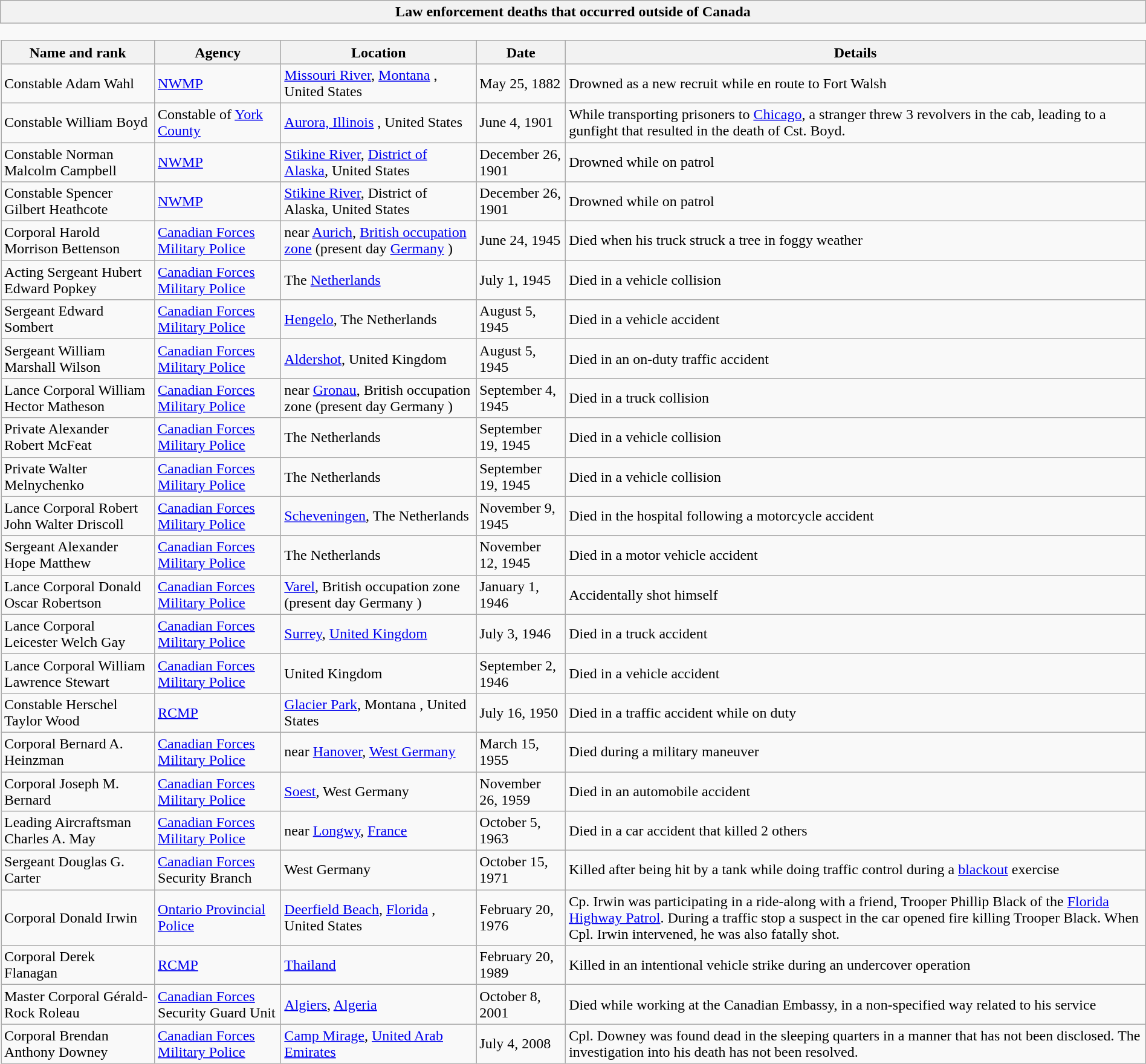<table class="wikitable" style="border:none;width:100%">
<tr>
<th scope="col">Law enforcement deaths that occurred outside of Canada</th>
</tr>
<tr>
<td style="padding:0;border:none"><br><table class="wikitable sortable" border="1" style="margin:0;width:100%">
<tr>
<th>Name and rank</th>
<th>Agency</th>
<th>Location</th>
<th>Date</th>
<th>Details</th>
</tr>
<tr>
<td>Constable Adam Wahl</td>
<td><a href='#'>NWMP</a></td>
<td><a href='#'>Missouri River</a>, <a href='#'>Montana</a> , United States </td>
<td>May 25, 1882</td>
<td>Drowned as a new recruit while en route to Fort Walsh</td>
</tr>
<tr>
<td>Constable William Boyd</td>
<td>Constable of <a href='#'>York County</a></td>
<td><a href='#'>Aurora, Illinois</a> , United States </td>
<td>June 4, 1901</td>
<td>While transporting prisoners to <a href='#'>Chicago</a>, a stranger threw 3 revolvers in the cab, leading to a gunfight that resulted in the death of Cst. Boyd.</td>
</tr>
<tr>
<td>Constable Norman Malcolm Campbell</td>
<td><a href='#'>NWMP</a></td>
<td><a href='#'>Stikine River</a>, <a href='#'>District of Alaska</a>, United States </td>
<td>December 26, 1901</td>
<td>Drowned while on patrol</td>
</tr>
<tr>
<td>Constable Spencer Gilbert Heathcote</td>
<td><a href='#'>NWMP</a></td>
<td><a href='#'>Stikine River</a>, District of Alaska, United States </td>
<td>December 26, 1901</td>
<td>Drowned while on patrol</td>
</tr>
<tr>
<td>Corporal Harold Morrison Bettenson</td>
<td><a href='#'>Canadian Forces Military Police</a></td>
<td>near <a href='#'>Aurich</a>, <a href='#'>British occupation zone</a> (present day <a href='#'>Germany</a> )</td>
<td>June 24, 1945</td>
<td>Died when his truck struck a tree in foggy weather</td>
</tr>
<tr>
<td>Acting Sergeant Hubert Edward Popkey</td>
<td><a href='#'>Canadian Forces Military Police</a></td>
<td>The <a href='#'>Netherlands</a> </td>
<td>July 1, 1945</td>
<td>Died in a vehicle collision</td>
</tr>
<tr>
<td>Sergeant Edward Sombert</td>
<td><a href='#'>Canadian Forces Military Police</a></td>
<td><a href='#'>Hengelo</a>, The Netherlands </td>
<td>August 5, 1945</td>
<td>Died in a vehicle accident</td>
</tr>
<tr>
<td>Sergeant William Marshall Wilson</td>
<td><a href='#'>Canadian Forces Military Police</a></td>
<td><a href='#'>Aldershot</a>, United Kingdom </td>
<td>August 5, 1945</td>
<td>Died in an on-duty traffic accident</td>
</tr>
<tr>
<td>Lance Corporal William Hector Matheson</td>
<td><a href='#'>Canadian Forces Military Police</a></td>
<td>near <a href='#'>Gronau</a>, British occupation zone (present day Germany )</td>
<td>September 4, 1945</td>
<td>Died in a truck collision</td>
</tr>
<tr>
<td>Private Alexander Robert McFeat</td>
<td><a href='#'>Canadian Forces Military Police</a></td>
<td>The Netherlands </td>
<td>September 19, 1945</td>
<td>Died in a vehicle collision</td>
</tr>
<tr>
<td>Private Walter Melnychenko</td>
<td><a href='#'>Canadian Forces Military Police</a></td>
<td>The Netherlands </td>
<td>September 19, 1945</td>
<td>Died in a vehicle collision</td>
</tr>
<tr>
<td>Lance Corporal Robert John Walter Driscoll</td>
<td><a href='#'>Canadian Forces Military Police</a></td>
<td><a href='#'>Scheveningen</a>, The Netherlands </td>
<td>November 9, 1945</td>
<td>Died in the hospital following a motorcycle accident</td>
</tr>
<tr>
<td>Sergeant Alexander Hope Matthew</td>
<td><a href='#'>Canadian Forces Military Police</a></td>
<td>The Netherlands </td>
<td>November 12, 1945</td>
<td>Died in a motor vehicle accident</td>
</tr>
<tr>
<td>Lance Corporal Donald Oscar Robertson</td>
<td><a href='#'>Canadian Forces Military Police</a></td>
<td><a href='#'>Varel</a>, British occupation zone (present day Germany )</td>
<td>January 1, 1946</td>
<td>Accidentally shot himself</td>
</tr>
<tr>
<td>Lance Corporal Leicester Welch Gay</td>
<td><a href='#'>Canadian Forces Military Police</a></td>
<td><a href='#'>Surrey</a>, <a href='#'>United Kingdom</a> </td>
<td>July 3, 1946</td>
<td>Died in a truck accident</td>
</tr>
<tr>
<td>Lance Corporal William Lawrence Stewart</td>
<td><a href='#'>Canadian Forces Military Police</a></td>
<td>United Kingdom </td>
<td>September 2, 1946</td>
<td>Died in a vehicle accident</td>
</tr>
<tr>
<td>Constable Herschel Taylor Wood</td>
<td><a href='#'>RCMP</a></td>
<td><a href='#'>Glacier Park</a>, Montana , United States </td>
<td>July 16, 1950</td>
<td>Died in a traffic accident while on duty</td>
</tr>
<tr>
<td>Corporal Bernard A. Heinzman</td>
<td><a href='#'>Canadian Forces Military Police</a></td>
<td>near <a href='#'>Hanover</a>, <a href='#'>West Germany</a> </td>
<td>March 15, 1955</td>
<td>Died during a military maneuver</td>
</tr>
<tr>
<td>Corporal Joseph M. Bernard</td>
<td><a href='#'>Canadian Forces Military Police</a></td>
<td><a href='#'>Soest</a>, West Germany </td>
<td>November 26, 1959</td>
<td>Died in an automobile accident</td>
</tr>
<tr>
<td>Leading Aircraftsman Charles A. May</td>
<td><a href='#'>Canadian Forces Military Police</a></td>
<td>near <a href='#'>Longwy</a>, <a href='#'>France</a> </td>
<td>October 5, 1963</td>
<td>Died in a car accident that killed 2 others</td>
</tr>
<tr>
<td>Sergeant Douglas G. Carter</td>
<td><a href='#'>Canadian Forces</a> Security Branch</td>
<td>West Germany </td>
<td>October 15, 1971</td>
<td>Killed after being hit by a tank while doing traffic control during a <a href='#'>blackout</a> exercise</td>
</tr>
<tr>
<td>Corporal Donald Irwin</td>
<td><a href='#'>Ontario Provincial Police</a></td>
<td><a href='#'>Deerfield Beach</a>, <a href='#'>Florida</a> , United States </td>
<td>February 20, 1976</td>
<td>Cp. Irwin was participating in a ride-along with a friend, Trooper Phillip Black of the <a href='#'>Florida Highway Patrol</a>. During a traffic stop a suspect in the car opened fire killing Trooper Black. When Cpl. Irwin intervened, he was also fatally shot.</td>
</tr>
<tr>
<td>Corporal Derek Flanagan</td>
<td><a href='#'>RCMP</a></td>
<td><a href='#'>Thailand</a> </td>
<td>February 20, 1989</td>
<td>Killed in an intentional vehicle strike during an undercover operation</td>
</tr>
<tr>
<td>Master Corporal Gérald-Rock Roleau</td>
<td><a href='#'>Canadian Forces</a> Security Guard Unit</td>
<td><a href='#'>Algiers</a>, <a href='#'>Algeria</a> </td>
<td>October 8, 2001</td>
<td>Died while working at the Canadian Embassy, in a non-specified way related to his service</td>
</tr>
<tr>
<td>Corporal Brendan Anthony Downey</td>
<td><a href='#'>Canadian Forces Military Police</a></td>
<td><a href='#'>Camp Mirage</a>, <a href='#'>United Arab Emirates</a> </td>
<td>July 4, 2008</td>
<td>Cpl. Downey was found dead in the sleeping quarters in a manner that has not been disclosed. The investigation into his death has not been resolved.</td>
</tr>
</table>
</td>
</tr>
</table>
